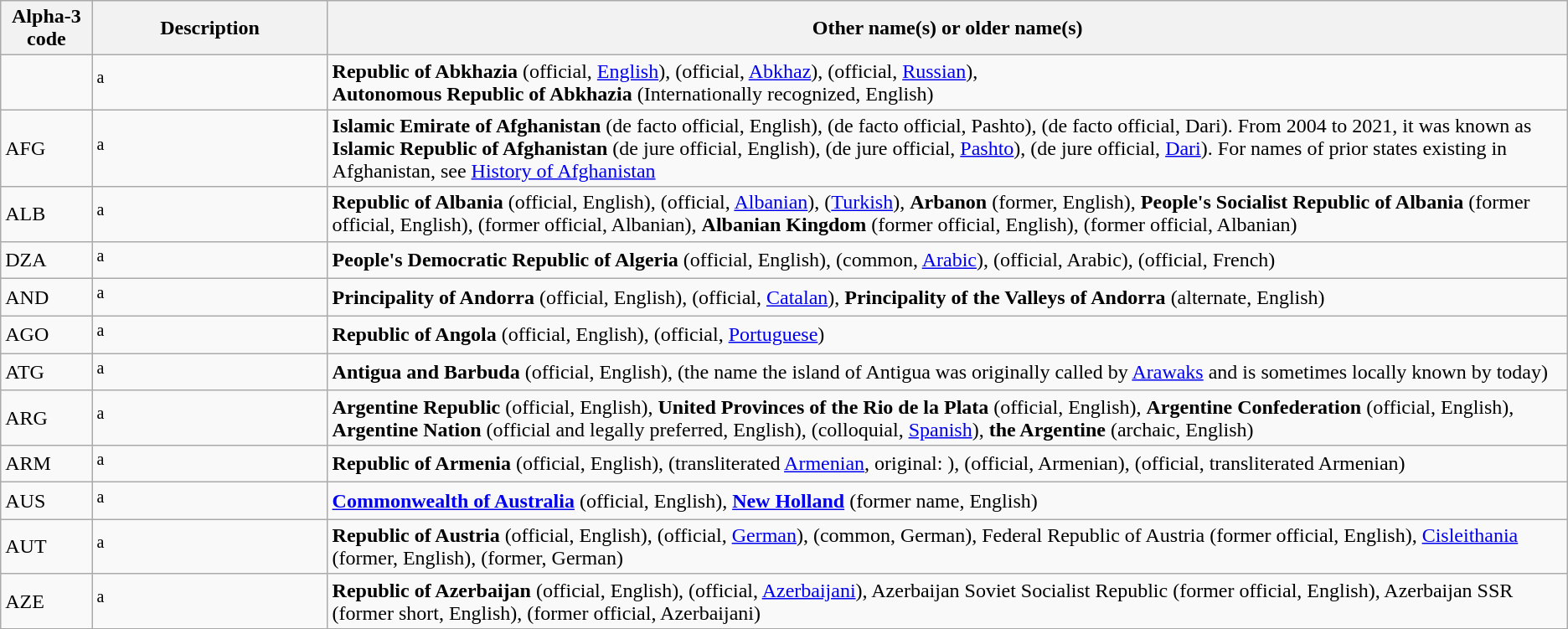<table class="wikitable">
<tr>
<th>Alpha-3 code</th>
<th width=180px>Description</th>
<th>Other name(s) or older name(s)</th>
</tr>
<tr>
<td></td>
<td><sup>a</sup></td>
<td><strong>Republic of Abkhazia</strong> (official, <a href='#'>English</a>), <strong></strong> (official, <a href='#'>Abkhaz</a>), <strong></strong> (official, <a href='#'>Russian</a>), <br><strong>Autonomous Republic of Abkhazia</strong> (Internationally recognized, English)</td>
</tr>
<tr>
<td>AFG</td>
<td><sup>a</sup></td>
<td><strong>Islamic Emirate of Afghanistan</strong> (de facto official, English), <strong></strong> (de facto official, Pashto), <strong></strong> (de facto official, Dari). From 2004 to 2021, it was known as  <strong>Islamic Republic of Afghanistan</strong> (de jure official, English), <strong></strong> (de jure official, <a href='#'>Pashto</a>), <strong></strong> (de jure official, <a href='#'>Dari</a>). For names of prior states existing in Afghanistan, see <a href='#'>History of Afghanistan</a></td>
</tr>
<tr>
<td>ALB</td>
<td><sup>a</sup></td>
<td><strong>Republic of Albania</strong> (official, English), <strong></strong> (official, <a href='#'>Albanian</a>),  <strong></strong> (<a href='#'>Turkish</a>), <strong>Arbanon</strong> (former, English), <strong>People's Socialist Republic of Albania</strong> (former official, English), <strong></strong> (former official, Albanian), <strong>Albanian Kingdom</strong> (former official, English), <strong></strong> (former official, Albanian)</td>
</tr>
<tr>
<td>DZA</td>
<td><sup>a</sup></td>
<td><strong>People's Democratic Republic of Algeria</strong> (official, English), <strong></strong> (common, <a href='#'>Arabic</a>), <strong></strong> (official, Arabic), <strong></strong> (official, French)</td>
</tr>
<tr>
<td>AND</td>
<td><sup>a</sup></td>
<td><strong>Principality of Andorra</strong> (official, English), <strong></strong> (official, <a href='#'>Catalan</a>), <strong>Principality of the Valleys of Andorra</strong> (alternate, English)</td>
</tr>
<tr>
<td>AGO</td>
<td><sup>a</sup></td>
<td><strong>Republic of Angola</strong> (official, English), <strong></strong> (official, <a href='#'>Portuguese</a>)</td>
</tr>
<tr>
<td>ATG</td>
<td><sup>a</sup></td>
<td><strong>Antigua and Barbuda</strong> (official, English), <strong></strong> (the name the island of Antigua was originally called by <a href='#'>Arawaks</a> and is sometimes locally known by today)</td>
</tr>
<tr>
<td>ARG</td>
<td><sup>a</sup></td>
<td><strong>Argentine Republic</strong> (official, English), <strong>United Provinces of the Rio de la Plata</strong> (official, English), <strong>Argentine Confederation</strong> (official, English), <strong>Argentine Nation</strong> (official and legally preferred, English), <strong></strong> (colloquial, <a href='#'>Spanish</a>), <strong>the Argentine</strong> (archaic, English)</td>
</tr>
<tr>
<td>ARM</td>
<td><sup>a</sup></td>
<td><strong>Republic of Armenia</strong> (official, English), <strong></strong> (transliterated <a href='#'>Armenian</a>, original: ),  <strong></strong> (official, Armenian), <strong></strong> (official, transliterated Armenian)</td>
</tr>
<tr>
<td>AUS</td>
<td><sup>a</sup></td>
<td><strong><a href='#'>Commonwealth of Australia</a></strong> (official, English), <strong><a href='#'>New Holland</a></strong> (former name, English)</td>
</tr>
<tr>
<td>AUT</td>
<td><sup>a</sup></td>
<td><strong>Republic of Austria</strong> (official, English), <strong></strong> (official, <a href='#'>German</a>), <strong></strong> (common, German), Federal Republic of Austria (former official, English), <a href='#'>Cisleithania</a> (former, English),  (former, German)</td>
</tr>
<tr>
<td>AZE</td>
<td><sup>a</sup></td>
<td><strong>Republic of Azerbaijan</strong> (official, English), <strong></strong> (official, <a href='#'>Azerbaijani</a>), Azerbaijan Soviet Socialist Republic (former official, English), Azerbaijan SSR (former short, English),  (former official, Azerbaijani)</td>
</tr>
<tr>
</tr>
</table>
